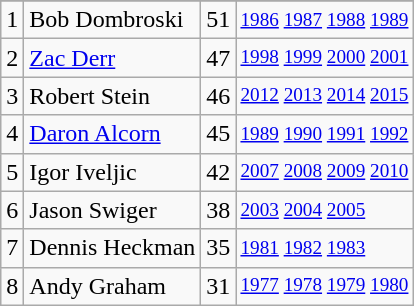<table class="wikitable">
<tr>
</tr>
<tr>
<td>1</td>
<td>Bob Dombroski</td>
<td>51</td>
<td style="font-size:80%;"><a href='#'>1986</a> <a href='#'>1987</a> <a href='#'>1988</a> <a href='#'>1989</a></td>
</tr>
<tr>
<td>2</td>
<td><a href='#'>Zac Derr</a></td>
<td>47</td>
<td style="font-size:80%;"><a href='#'>1998</a> <a href='#'>1999</a> <a href='#'>2000</a> <a href='#'>2001</a></td>
</tr>
<tr>
<td>3</td>
<td>Robert Stein</td>
<td>46</td>
<td style="font-size:80%;"><a href='#'>2012</a> <a href='#'>2013</a> <a href='#'>2014</a> <a href='#'>2015</a></td>
</tr>
<tr>
<td>4</td>
<td><a href='#'>Daron Alcorn</a></td>
<td>45</td>
<td style="font-size:80%;"><a href='#'>1989</a> <a href='#'>1990</a> <a href='#'>1991</a> <a href='#'>1992</a></td>
</tr>
<tr>
<td>5</td>
<td>Igor Iveljic</td>
<td>42</td>
<td style="font-size:80%;"><a href='#'>2007</a> <a href='#'>2008</a> <a href='#'>2009</a> <a href='#'>2010</a></td>
</tr>
<tr>
<td>6</td>
<td>Jason Swiger</td>
<td>38</td>
<td style="font-size:80%;"><a href='#'>2003</a> <a href='#'>2004</a> <a href='#'>2005</a></td>
</tr>
<tr>
<td>7</td>
<td>Dennis Heckman</td>
<td>35</td>
<td style="font-size:80%;"><a href='#'>1981</a> <a href='#'>1982</a> <a href='#'>1983</a></td>
</tr>
<tr>
<td>8</td>
<td>Andy Graham</td>
<td>31</td>
<td style="font-size:80%;"><a href='#'>1977</a> <a href='#'>1978</a> <a href='#'>1979</a> <a href='#'>1980</a></td>
</tr>
</table>
